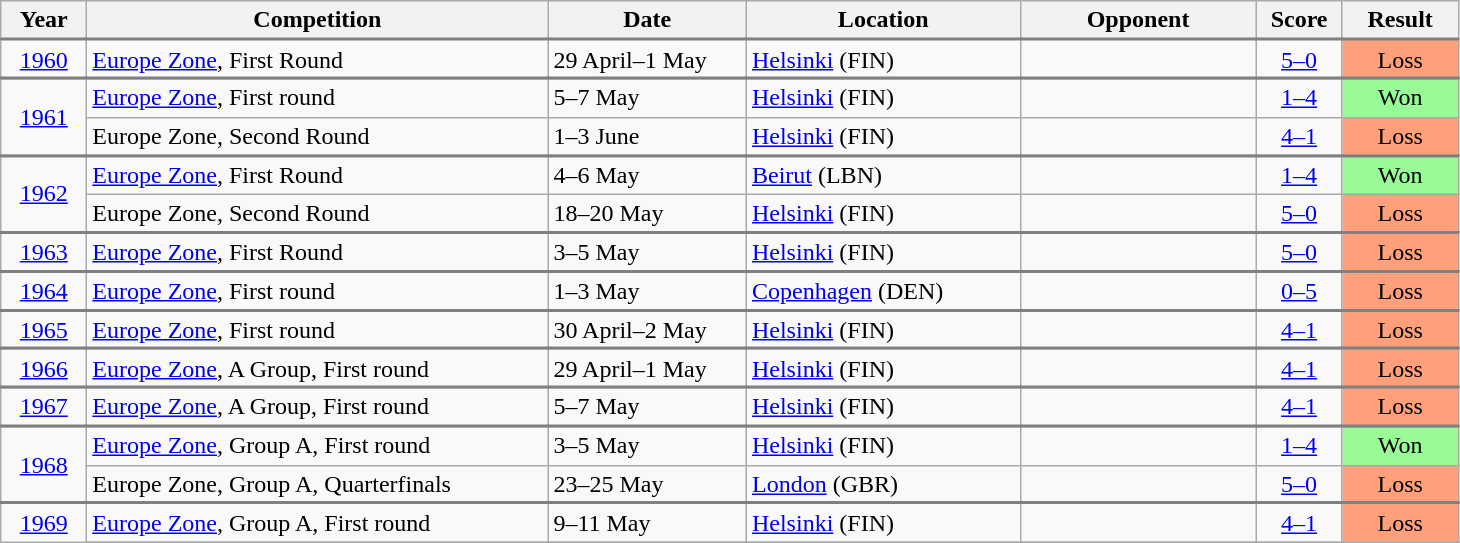<table class="wikitable collapsible collapsed">
<tr>
<th width="50">Year</th>
<th width="300">Competition</th>
<th width="125">Date</th>
<th width="175">Location</th>
<th width="150">Opponent</th>
<th width="50">Score</th>
<th width="70">Result</th>
</tr>
<tr style="border-top:2px solid gray;">
<td align="center" rowspan="1"><a href='#'>1960</a></td>
<td><a href='#'>Europe Zone</a>, First Round</td>
<td>29 April–1 May</td>
<td><a href='#'>Helsinki</a> (FIN)</td>
<td></td>
<td align="center"><a href='#'>5–0</a></td>
<td align="center" bgcolor="#FFA07A">Loss</td>
</tr>
<tr>
</tr>
<tr style="border-top:2px solid gray;">
<td align="center" rowspan="2"><a href='#'>1961</a></td>
<td><a href='#'>Europe Zone</a>, First round</td>
<td>5–7 May</td>
<td><a href='#'>Helsinki</a> (FIN)</td>
<td></td>
<td align="center"><a href='#'>1–4</a></td>
<td align="center" bgcolor="#98FB98">Won</td>
</tr>
<tr>
<td>Europe Zone, Second Round</td>
<td>1–3 June</td>
<td><a href='#'>Helsinki</a> (FIN)</td>
<td></td>
<td align="center"><a href='#'>4–1</a></td>
<td align="center" bgcolor="#FFA07A">Loss</td>
</tr>
<tr>
</tr>
<tr style="border-top:2px solid gray;">
<td align="center" rowspan="2"><a href='#'>1962</a></td>
<td><a href='#'>Europe Zone</a>, First Round</td>
<td>4–6 May</td>
<td><a href='#'>Beirut</a> (LBN)</td>
<td></td>
<td align="center"><a href='#'>1–4</a></td>
<td align="center" bgcolor="#98FB98">Won</td>
</tr>
<tr>
<td>Europe Zone, Second Round</td>
<td>18–20 May</td>
<td><a href='#'>Helsinki</a> (FIN)</td>
<td></td>
<td align="center"><a href='#'>5–0</a></td>
<td align="center" bgcolor="#FFA07A">Loss</td>
</tr>
<tr>
</tr>
<tr style="border-top:2px solid gray;">
<td align="center" rowspan="1"><a href='#'>1963</a></td>
<td><a href='#'>Europe Zone</a>, First Round</td>
<td>3–5 May</td>
<td><a href='#'>Helsinki</a> (FIN)</td>
<td></td>
<td align="center"><a href='#'>5–0</a></td>
<td align="center" bgcolor="#FFA07A">Loss</td>
</tr>
<tr>
</tr>
<tr style="border-top:2px solid gray;">
<td align="center" rowspan="1"><a href='#'>1964</a></td>
<td><a href='#'>Europe Zone</a>, First round</td>
<td>1–3 May</td>
<td><a href='#'>Copenhagen</a> (DEN)</td>
<td></td>
<td align="center"><a href='#'>0–5</a></td>
<td align="center" bgcolor="#FFA07A">Loss</td>
</tr>
<tr>
</tr>
<tr style="border-top:2px solid gray;">
<td align="center" rowspan="1"><a href='#'>1965</a></td>
<td><a href='#'>Europe Zone</a>, First round</td>
<td>30 April–2 May</td>
<td><a href='#'>Helsinki</a> (FIN)</td>
<td></td>
<td align="center"><a href='#'>4–1</a></td>
<td align="center" bgcolor="#FFA07A">Loss</td>
</tr>
<tr>
</tr>
<tr style="border-top:2px solid gray;">
<td align="center" rowspan="1"><a href='#'>1966</a></td>
<td><a href='#'>Europe Zone</a>, A Group, First round</td>
<td>29 April–1 May</td>
<td><a href='#'>Helsinki</a> (FIN)</td>
<td></td>
<td align="center"><a href='#'>4–1</a></td>
<td align="center" bgcolor="#FFA07A">Loss</td>
</tr>
<tr>
</tr>
<tr style="border-top:2px solid gray;">
<td align="center" rowspan="1"><a href='#'>1967</a></td>
<td><a href='#'>Europe Zone</a>, A Group, First round</td>
<td>5–7 May</td>
<td><a href='#'>Helsinki</a> (FIN)</td>
<td></td>
<td align="center"><a href='#'>4–1</a></td>
<td align="center" bgcolor="#FFA07A">Loss</td>
</tr>
<tr>
</tr>
<tr style="border-top:2px solid gray;">
<td align="center" rowspan="2"><a href='#'>1968</a></td>
<td><a href='#'>Europe Zone</a>, Group A, First round</td>
<td>3–5 May</td>
<td><a href='#'>Helsinki</a> (FIN)</td>
<td></td>
<td align="center"><a href='#'>1–4</a></td>
<td align="center" bgcolor="#98FB98">Won</td>
</tr>
<tr>
<td>Europe Zone, Group A, Quarterfinals</td>
<td>23–25 May</td>
<td><a href='#'>London</a> (GBR)</td>
<td></td>
<td align="center"><a href='#'>5–0</a></td>
<td align="center" bgcolor="#FFA07A">Loss</td>
</tr>
<tr>
</tr>
<tr style="border-top:2px solid gray;">
<td align="center" rowspan="2"><a href='#'>1969</a></td>
<td><a href='#'>Europe Zone</a>, Group A, First round</td>
<td>9–11 May</td>
<td><a href='#'>Helsinki</a> (FIN)</td>
<td></td>
<td align="center"><a href='#'>4–1</a></td>
<td align="center" bgcolor="#FFA07A">Loss</td>
</tr>
<tr>
</tr>
</table>
